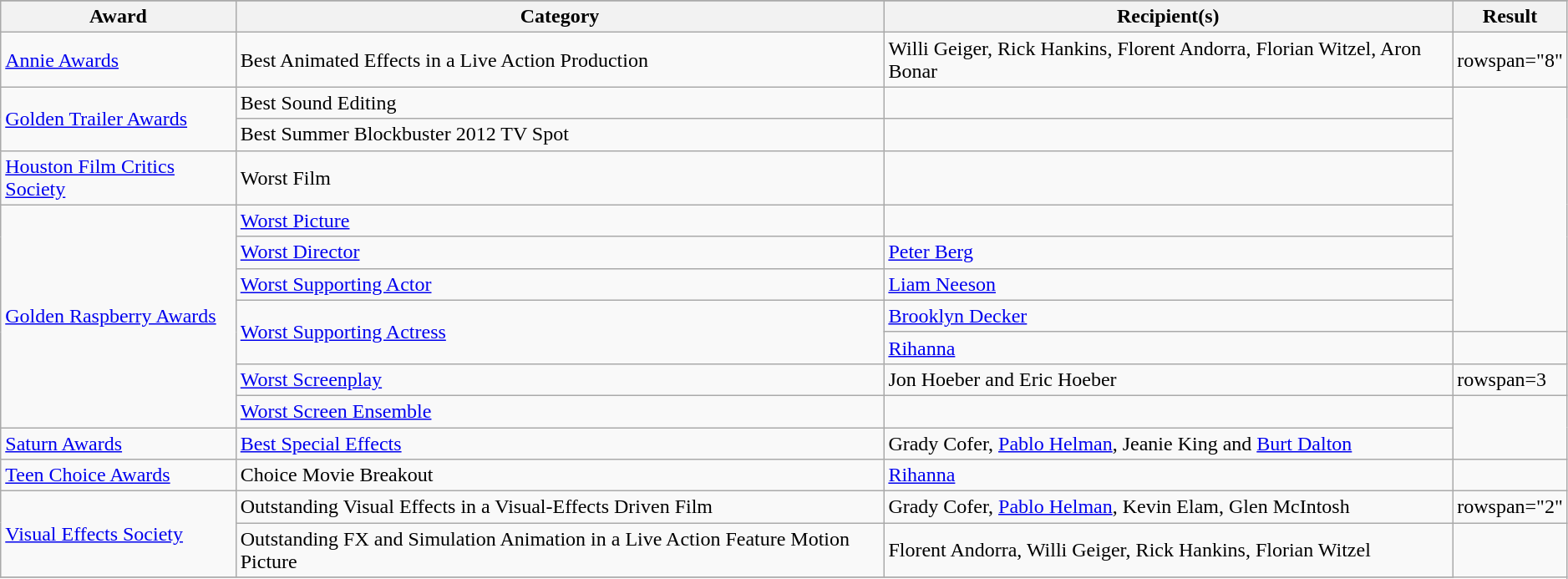<table class="wikitable sortable" width="99%">
<tr>
</tr>
<tr>
<th>Award</th>
<th>Category</th>
<th>Recipient(s)</th>
<th>Result</th>
</tr>
<tr>
<td><a href='#'>Annie Awards</a></td>
<td>Best Animated Effects in a Live Action Production</td>
<td>Willi Geiger, Rick Hankins, Florent Andorra, Florian Witzel, Aron Bonar</td>
<td>rowspan="8" </td>
</tr>
<tr>
<td rowspan="2"><a href='#'>Golden Trailer Awards</a></td>
<td colspan=1>Best Sound Editing</td>
<td></td>
</tr>
<tr>
<td>Best Summer Blockbuster 2012 TV Spot</td>
<td></td>
</tr>
<tr>
<td><a href='#'>Houston Film Critics Society</a></td>
<td>Worst Film</td>
<td></td>
</tr>
<tr>
<td rowspan="7"><a href='#'>Golden Raspberry Awards</a></td>
<td><a href='#'>Worst Picture</a></td>
<td></td>
</tr>
<tr>
<td><a href='#'>Worst Director</a></td>
<td><a href='#'>Peter Berg</a></td>
</tr>
<tr>
<td><a href='#'>Worst Supporting Actor</a></td>
<td><a href='#'>Liam Neeson</a></td>
</tr>
<tr>
<td rowspan=2><a href='#'>Worst Supporting Actress</a></td>
<td><a href='#'>Brooklyn Decker</a></td>
</tr>
<tr>
<td><a href='#'>Rihanna</a></td>
<td></td>
</tr>
<tr>
<td><a href='#'>Worst Screenplay</a></td>
<td>Jon Hoeber and Eric Hoeber</td>
<td>rowspan=3 </td>
</tr>
<tr>
<td><a href='#'>Worst Screen Ensemble</a></td>
<td></td>
</tr>
<tr>
<td><a href='#'>Saturn Awards</a></td>
<td><a href='#'>Best Special Effects</a></td>
<td>Grady Cofer, <a href='#'>Pablo Helman</a>, Jeanie King and <a href='#'>Burt Dalton</a></td>
</tr>
<tr>
<td><a href='#'>Teen Choice Awards</a></td>
<td>Choice Movie Breakout</td>
<td><a href='#'>Rihanna</a></td>
<td></td>
</tr>
<tr>
<td rowspan="2"><a href='#'>Visual Effects Society</a></td>
<td>Outstanding Visual Effects in a Visual-Effects Driven Film</td>
<td>Grady Cofer, <a href='#'>Pablo Helman</a>, Kevin Elam, Glen McIntosh</td>
<td>rowspan="2" </td>
</tr>
<tr>
<td>Outstanding FX and Simulation Animation in a Live Action Feature Motion Picture</td>
<td>Florent Andorra, Willi Geiger, Rick Hankins, Florian Witzel</td>
</tr>
<tr>
</tr>
</table>
